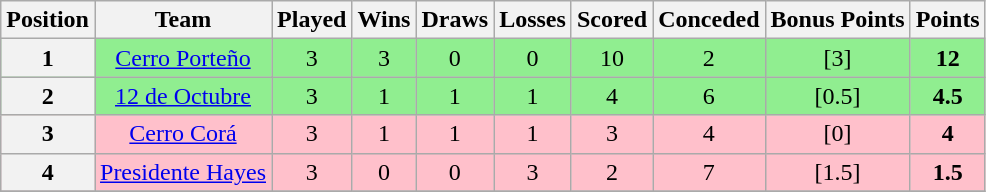<table class="wikitable" style="text-align:center">
<tr>
<th>Position</th>
<th>Team</th>
<th>Played</th>
<th>Wins</th>
<th>Draws</th>
<th>Losses</th>
<th>Scored</th>
<th>Conceded</th>
<th>Bonus Points</th>
<th>Points</th>
</tr>
<tr bgcolor="lightgreen">
<th>1</th>
<td><a href='#'>Cerro Porteño</a></td>
<td>3</td>
<td>3</td>
<td>0</td>
<td>0</td>
<td>10</td>
<td>2</td>
<td>[3]</td>
<td><strong>12</strong></td>
</tr>
<tr bgcolor="lightgreen">
<th>2</th>
<td><a href='#'>12 de Octubre</a></td>
<td>3</td>
<td>1</td>
<td>1</td>
<td>1</td>
<td>4</td>
<td>6</td>
<td>[0.5]</td>
<td><strong>4.5</strong></td>
</tr>
<tr bgcolor="pink">
<th>3</th>
<td><a href='#'>Cerro Corá</a></td>
<td>3</td>
<td>1</td>
<td>1</td>
<td>1</td>
<td>3</td>
<td>4</td>
<td>[0]</td>
<td><strong>4</strong></td>
</tr>
<tr bgcolor="pink">
<th>4</th>
<td><a href='#'>Presidente Hayes</a></td>
<td>3</td>
<td>0</td>
<td>0</td>
<td>3</td>
<td>2</td>
<td>7</td>
<td>[1.5]</td>
<td><strong>1.5</strong></td>
</tr>
<tr>
</tr>
</table>
